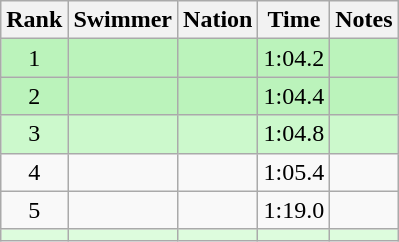<table class="wikitable sortable" style="text-align:center">
<tr>
<th>Rank</th>
<th>Swimmer</th>
<th>Nation</th>
<th>Time</th>
<th>Notes</th>
</tr>
<tr bgcolor=bbf3bb>
<td>1</td>
<td align=left></td>
<td align=left></td>
<td>1:04.2</td>
<td></td>
</tr>
<tr bgcolor=bbf3bb>
<td>2</td>
<td align=left></td>
<td align=left></td>
<td>1:04.4</td>
<td></td>
</tr>
<tr bgcolor=ccf9cc>
<td>3</td>
<td align=left></td>
<td align=left></td>
<td>1:04.8</td>
<td></td>
</tr>
<tr>
<td>4</td>
<td align=left></td>
<td align=left></td>
<td>1:05.4</td>
<td></td>
</tr>
<tr>
<td>5</td>
<td align=left></td>
<td align=left></td>
<td>1:19.0</td>
<td></td>
</tr>
<tr bgcolor=ddfcdd>
<td></td>
<td align=left></td>
<td align=left></td>
<td></td>
<td></td>
</tr>
</table>
